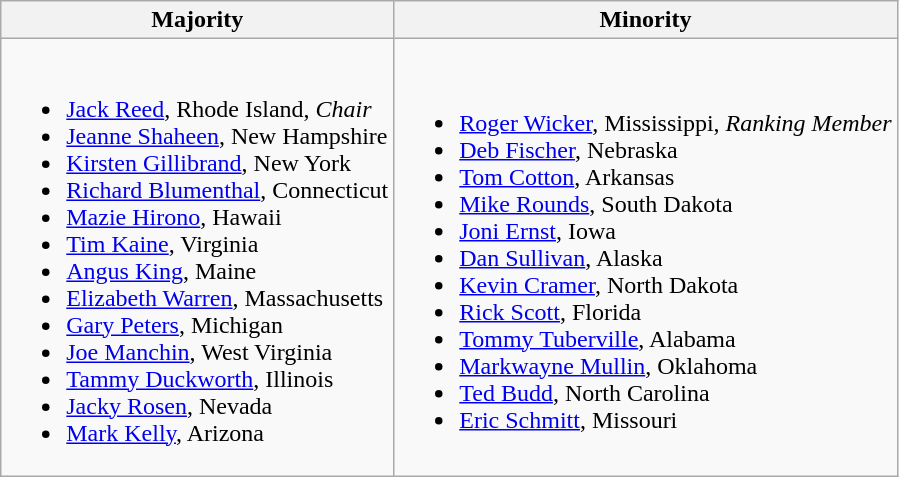<table class=wikitable>
<tr>
<th>Majority</th>
<th>Minority</th>
</tr>
<tr>
<td><br><ul><li><a href='#'>Jack Reed</a>, Rhode Island, <em>Chair</em></li><li><a href='#'>Jeanne Shaheen</a>, New Hampshire</li><li><a href='#'>Kirsten Gillibrand</a>, New York</li><li><a href='#'>Richard Blumenthal</a>, Connecticut</li><li><a href='#'>Mazie Hirono</a>, Hawaii</li><li><a href='#'>Tim Kaine</a>, Virginia</li><li><span><a href='#'>Angus King</a>, Maine</span></li><li><a href='#'>Elizabeth Warren</a>, Massachusetts</li><li><a href='#'>Gary Peters</a>, Michigan</li><li><span><a href='#'>Joe Manchin</a>, West Virginia</span></li><li><a href='#'>Tammy Duckworth</a>, Illinois</li><li><a href='#'>Jacky Rosen</a>, Nevada</li><li><a href='#'>Mark Kelly</a>, Arizona</li></ul></td>
<td><br><ul><li><a href='#'>Roger Wicker</a>, Mississippi, <em>Ranking Member</em></li><li><a href='#'>Deb Fischer</a>, Nebraska</li><li><a href='#'>Tom Cotton</a>, Arkansas</li><li><a href='#'>Mike Rounds</a>, South Dakota</li><li><a href='#'>Joni Ernst</a>, Iowa</li><li><a href='#'>Dan Sullivan</a>, Alaska</li><li><a href='#'>Kevin Cramer</a>, North Dakota</li><li><a href='#'>Rick Scott</a>, Florida</li><li><a href='#'>Tommy Tuberville</a>, Alabama</li><li><a href='#'>Markwayne Mullin</a>, Oklahoma</li><li><a href='#'>Ted Budd</a>, North Carolina</li><li><a href='#'>Eric Schmitt</a>, Missouri</li></ul></td>
</tr>
</table>
